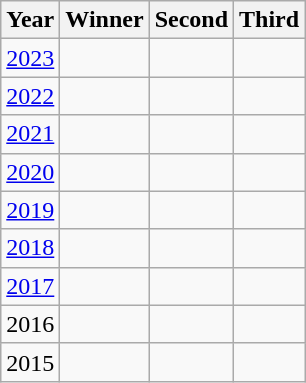<table class="wikitable">
<tr>
<th>Year</th>
<th>Winner</th>
<th>Second</th>
<th>Third</th>
</tr>
<tr>
<td><a href='#'>2023</a></td>
<td></td>
<td></td>
<td></td>
</tr>
<tr>
<td><a href='#'>2022</a></td>
<td></td>
<td></td>
<td></td>
</tr>
<tr>
<td><a href='#'>2021</a></td>
<td></td>
<td></td>
<td></td>
</tr>
<tr>
<td><a href='#'>2020</a></td>
<td></td>
<td></td>
<td></td>
</tr>
<tr>
<td><a href='#'>2019</a></td>
<td></td>
<td></td>
<td></td>
</tr>
<tr>
<td><a href='#'>2018</a></td>
<td></td>
<td></td>
<td></td>
</tr>
<tr>
<td><a href='#'>2017</a></td>
<td></td>
<td></td>
<td></td>
</tr>
<tr>
<td>2016</td>
<td></td>
<td></td>
<td></td>
</tr>
<tr>
<td>2015</td>
<td></td>
<td></td>
<td></td>
</tr>
</table>
